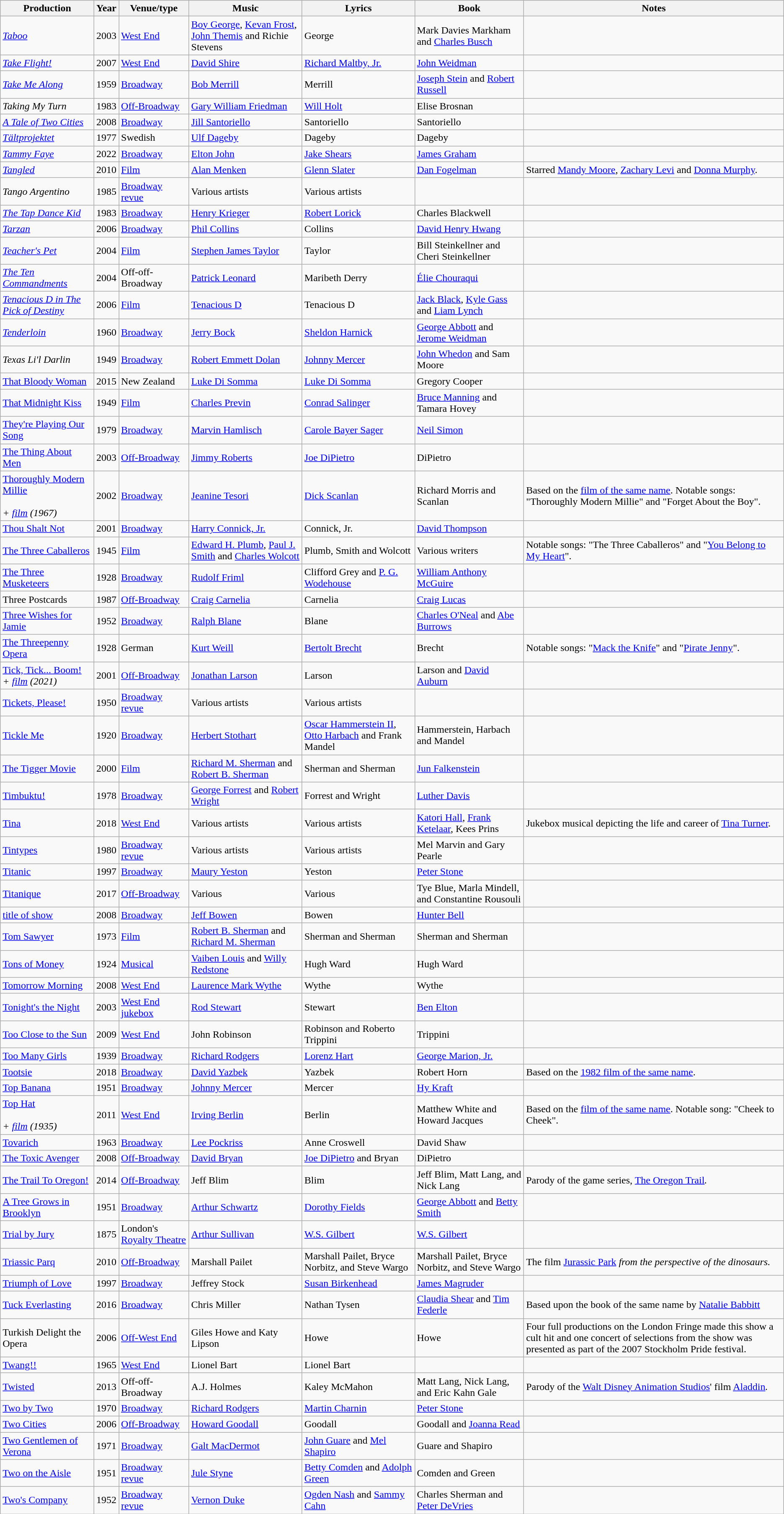<table class="wikitable sortable">
<tr>
<th scope="col">Production</th>
<th scope="col">Year</th>
<th scope="col">Venue/type</th>
<th scope="col">Music</th>
<th scope="col">Lyrics</th>
<th scope="col">Book</th>
<th scope="col">Notes</th>
</tr>
<tr>
<td><em><a href='#'>Taboo</a></em></td>
<td style="text-align: center">2003</td>
<td><a href='#'>West End</a></td>
<td><a href='#'>Boy George</a>, <a href='#'>Kevan Frost</a>, <a href='#'>John Themis</a> and Richie Stevens</td>
<td>George</td>
<td>Mark Davies Markham and <a href='#'>Charles Busch</a></td>
<td></td>
</tr>
<tr>
<td data-sort-value="Take Flight"><em><a href='#'>Take Flight!</a></em></td>
<td style="text-align: center">2007</td>
<td><a href='#'>West End</a></td>
<td><a href='#'>David Shire</a></td>
<td><a href='#'>Richard Maltby, Jr.</a></td>
<td><a href='#'>John Weidman</a></td>
<td></td>
</tr>
<tr>
<td><em><a href='#'>Take Me Along</a></em></td>
<td style="text-align: center">1959</td>
<td><a href='#'>Broadway</a></td>
<td><a href='#'>Bob Merrill</a></td>
<td>Merrill</td>
<td><a href='#'>Joseph Stein</a> and <a href='#'>Robert Russell</a></td>
<td></td>
</tr>
<tr>
<td><em>Taking My Turn</em></td>
<td style="text-align: center">1983</td>
<td><a href='#'>Off-Broadway</a></td>
<td><a href='#'>Gary William Friedman</a></td>
<td><a href='#'>Will Holt</a></td>
<td>Elise Brosnan</td>
<td></td>
</tr>
<tr>
<td data-sort-value="Tale of Two Cities"><em><a href='#'>A Tale of Two Cities</a></em></td>
<td style="text-align: center">2008</td>
<td><a href='#'>Broadway</a></td>
<td><a href='#'>Jill Santoriello</a></td>
<td>Santoriello</td>
<td>Santoriello</td>
<td></td>
</tr>
<tr>
<td data-sort-value="Taltprojektet"><em><a href='#'>Tältprojektet</a></em></td>
<td style="text-align: center">1977</td>
<td>Swedish</td>
<td><a href='#'>Ulf Dageby</a></td>
<td>Dageby</td>
<td>Dageby</td>
<td></td>
</tr>
<tr>
<td><em><a href='#'>Tammy Faye</a></em></td>
<td style="text-align: center">2022</td>
<td><a href='#'>Broadway</a></td>
<td><a href='#'>Elton John</a></td>
<td><a href='#'>Jake Shears</a></td>
<td><a href='#'>James Graham</a></td>
<td></td>
</tr>
<tr>
<td><em><a href='#'>Tangled</a></em></td>
<td style="text-align: center">2010</td>
<td><a href='#'>Film</a></td>
<td><a href='#'>Alan Menken</a></td>
<td><a href='#'>Glenn Slater</a></td>
<td><a href='#'>Dan Fogelman</a></td>
<td>Starred <a href='#'>Mandy Moore</a>, <a href='#'>Zachary Levi</a> and <a href='#'>Donna Murphy</a>.</td>
</tr>
<tr>
<td><em>Tango Argentino</em></td>
<td style="text-align: center">1985</td>
<td><a href='#'>Broadway</a> <a href='#'>revue</a></td>
<td>Various artists</td>
<td>Various artists</td>
<td></td>
<td></td>
</tr>
<tr>
<td data-sort-value="Tap Dance Kid"><em><a href='#'>The Tap Dance Kid</a></em></td>
<td style="text-align: center">1983</td>
<td><a href='#'>Broadway</a></td>
<td><a href='#'>Henry Krieger</a></td>
<td><a href='#'>Robert Lorick</a></td>
<td>Charles Blackwell</td>
<td></td>
</tr>
<tr>
<td><em><a href='#'>Tarzan</a></em></td>
<td style="text-align: center">2006</td>
<td><a href='#'>Broadway</a></td>
<td><a href='#'>Phil Collins</a></td>
<td>Collins</td>
<td><a href='#'>David Henry Hwang</a></td>
<td></td>
</tr>
<tr>
<td data-sort-value="Teachers Pet"><em><a href='#'>Teacher's Pet</a></em></td>
<td style="text-align: center">2004</td>
<td><a href='#'>Film</a></td>
<td><a href='#'>Stephen James Taylor</a></td>
<td>Taylor</td>
<td>Bill Steinkellner and Cheri Steinkellner</td>
<td></td>
</tr>
<tr>
<td data-sort-value="Ten Commandments"><em><a href='#'>The Ten Commandments</a></em></td>
<td style="text-align: center">2004</td>
<td>Off-off-Broadway</td>
<td><a href='#'>Patrick Leonard</a></td>
<td>Maribeth Derry</td>
<td><a href='#'>Élie Chouraqui</a></td>
<td></td>
</tr>
<tr>
<td><em><a href='#'>Tenacious D in The Pick of Destiny</a></em></td>
<td style="text-align: center">2006</td>
<td><a href='#'>Film</a></td>
<td><a href='#'>Tenacious D</a></td>
<td>Tenacious D</td>
<td><a href='#'>Jack Black</a>, <a href='#'>Kyle Gass</a> and <a href='#'>Liam Lynch</a></td>
<td></td>
</tr>
<tr>
<td><em><a href='#'>Tenderloin</a></em></td>
<td style="text-align: center">1960</td>
<td><a href='#'>Broadway</a></td>
<td><a href='#'>Jerry Bock</a></td>
<td><a href='#'>Sheldon Harnick</a></td>
<td><a href='#'>George Abbott</a> and <a href='#'>Jerome Weidman</a></td>
<td></td>
</tr>
<tr>
<td data-sort-value="Texas Lil Darlin"><em>Texas Li'l Darlin<strong></td>
<td style="text-align: center">1949</td>
<td><a href='#'>Broadway</a></td>
<td><a href='#'>Robert Emmett Dolan</a></td>
<td><a href='#'>Johnny Mercer</a></td>
<td><a href='#'>John Whedon</a> and Sam Moore</td>
<td></td>
</tr>
<tr>
<td></em><a href='#'>That Bloody Woman</a><em></td>
<td style="text-align: center">2015</td>
<td>New Zealand</td>
<td><a href='#'>Luke Di Somma</a></td>
<td><a href='#'>Luke Di Somma</a></td>
<td>Gregory Cooper</td>
<td></td>
</tr>
<tr>
<td></em><a href='#'>That Midnight Kiss</a><em></td>
<td style="text-align: center">1949</td>
<td><a href='#'>Film</a></td>
<td><a href='#'>Charles Previn</a></td>
<td><a href='#'>Conrad Salinger</a></td>
<td><a href='#'>Bruce Manning</a> and Tamara Hovey</td>
<td></td>
</tr>
<tr>
<td data-sort-value="Theyre Playing Our Song"></em><a href='#'>They're Playing Our Song</a><em></td>
<td style="text-align: center">1979</td>
<td><a href='#'>Broadway</a></td>
<td><a href='#'>Marvin Hamlisch</a></td>
<td><a href='#'>Carole Bayer Sager</a></td>
<td><a href='#'>Neil Simon</a></td>
<td></td>
</tr>
<tr>
<td data-sort-value="Thing About Men"></em><a href='#'>The Thing About Men</a><em></td>
<td style="text-align: center">2003</td>
<td><a href='#'>Off-Broadway</a></td>
<td><a href='#'>Jimmy Roberts</a></td>
<td><a href='#'>Joe DiPietro</a></td>
<td>DiPietro</td>
<td></td>
</tr>
<tr>
<td></em><a href='#'>Thoroughly Modern Millie</a><em> <br><br>+ <a href='#'>film</a> (1967)</td>
<td style="text-align: center">2002</td>
<td><a href='#'>Broadway</a></td>
<td><a href='#'>Jeanine Tesori</a></td>
<td><a href='#'>Dick Scanlan</a></td>
<td>Richard Morris and Scanlan</td>
<td>Based on the <a href='#'>film of the same name</a>. Notable songs: "Thoroughly Modern Millie" and "Forget About the Boy".</td>
</tr>
<tr>
<td></em><a href='#'>Thou Shalt Not</a><em></td>
<td style="text-align: center">2001</td>
<td><a href='#'>Broadway</a></td>
<td><a href='#'>Harry Connick, Jr.</a></td>
<td>Connick, Jr.</td>
<td><a href='#'>David Thompson</a></td>
<td></td>
</tr>
<tr>
<td data-sort-value="Three Caballeros"></em><a href='#'>The Three Caballeros</a><em></td>
<td style="text-align: center">1945</td>
<td><a href='#'>Film</a></td>
<td><a href='#'>Edward H. Plumb</a>, <a href='#'>Paul J. Smith</a> and <a href='#'>Charles Wolcott</a></td>
<td>Plumb, Smith and Wolcott</td>
<td>Various writers</td>
<td>Notable songs: "The Three Caballeros" and "<a href='#'>You Belong to My Heart</a>".</td>
</tr>
<tr>
<td data-sort-value="Three Musketeers"></em><a href='#'>The Three Musketeers</a><em></td>
<td style="text-align: center">1928</td>
<td><a href='#'>Broadway</a></td>
<td><a href='#'>Rudolf Friml</a></td>
<td>Clifford Grey and <a href='#'>P. G. Wodehouse</a></td>
<td><a href='#'>William Anthony McGuire</a></td>
<td></td>
</tr>
<tr>
<td></em>Three Postcards<em></td>
<td style="text-align: center">1987</td>
<td><a href='#'>Off-Broadway</a></td>
<td><a href='#'>Craig Carnelia</a></td>
<td>Carnelia</td>
<td><a href='#'>Craig Lucas</a></td>
<td></td>
</tr>
<tr>
<td></em><a href='#'>Three Wishes for Jamie</a><em></td>
<td style="text-align: center">1952</td>
<td><a href='#'>Broadway</a></td>
<td><a href='#'>Ralph Blane</a></td>
<td>Blane</td>
<td><a href='#'>Charles O'Neal</a> and <a href='#'>Abe Burrows</a></td>
<td></td>
</tr>
<tr>
<td data-sort-value="Threepenny Opera"></em><a href='#'>The Threepenny Opera</a><em></td>
<td style="text-align: center">1928</td>
<td>German</td>
<td><a href='#'>Kurt Weill</a></td>
<td><a href='#'>Bertolt Brecht</a></td>
<td>Brecht</td>
<td>Notable songs: "<a href='#'>Mack the Knife</a>" and "<a href='#'>Pirate Jenny</a>".</td>
</tr>
<tr>
<td data-sort-value="Tick Tick Boom"></em><a href='#'>Tick, Tick... Boom!</a><em><br>+ <a href='#'>film</a> (2021)</td>
<td style="text-align: center">2001</td>
<td><a href='#'>Off-Broadway</a></td>
<td><a href='#'>Jonathan Larson</a></td>
<td>Larson</td>
<td>Larson and <a href='#'>David Auburn</a></td>
<td></td>
</tr>
<tr>
<td data-sort-value="Tickets Please"></em><a href='#'>Tickets, Please!</a><em></td>
<td style="text-align: center">1950</td>
<td><a href='#'>Broadway</a> <a href='#'>revue</a></td>
<td>Various artists</td>
<td>Various artists</td>
<td></td>
<td></td>
</tr>
<tr>
<td></em><a href='#'>Tickle Me</a><em></td>
<td style="text-align: center">1920</td>
<td><a href='#'>Broadway</a></td>
<td><a href='#'>Herbert Stothart</a></td>
<td><a href='#'>Oscar Hammerstein II</a>, <a href='#'>Otto Harbach</a> and Frank Mandel</td>
<td>Hammerstein, Harbach and Mandel</td>
<td></td>
</tr>
<tr>
<td data-sort-value="Tigger Movie"></em><a href='#'>The Tigger Movie</a><em></td>
<td style="text-align: center">2000</td>
<td><a href='#'>Film</a></td>
<td><a href='#'>Richard M. Sherman</a> and <a href='#'>Robert B. Sherman</a></td>
<td>Sherman and Sherman</td>
<td><a href='#'>Jun Falkenstein</a></td>
<td></td>
</tr>
<tr>
<td data-sort-value="Timbuktu"></em><a href='#'>Timbuktu!</a><em></td>
<td style="text-align: center">1978</td>
<td><a href='#'>Broadway</a></td>
<td><a href='#'>George Forrest</a> and <a href='#'>Robert Wright</a></td>
<td>Forrest and Wright</td>
<td><a href='#'>Luther Davis</a></td>
<td></td>
</tr>
<tr>
<td></em><a href='#'>Tina</a><em></td>
<td style="text-align: center">2018</td>
<td><a href='#'>West End</a></td>
<td>Various artists</td>
<td>Various artists</td>
<td><a href='#'>Katori Hall</a>, <a href='#'>Frank Ketelaar</a>, Kees Prins</td>
<td>Jukebox musical depicting the life and career of <a href='#'>Tina Turner</a>.</td>
</tr>
<tr>
<td></em><a href='#'>Tintypes</a><em></td>
<td style="text-align: center">1980</td>
<td><a href='#'>Broadway</a> <a href='#'>revue</a></td>
<td>Various artists</td>
<td>Various artists</td>
<td>Mel Marvin and Gary Pearle</td>
<td></td>
</tr>
<tr>
<td></em><a href='#'>Titanic</a><em></td>
<td style="text-align: center">1997</td>
<td><a href='#'>Broadway</a></td>
<td><a href='#'>Maury Yeston</a></td>
<td>Yeston</td>
<td><a href='#'>Peter Stone</a></td>
<td></td>
</tr>
<tr>
<td></em><a href='#'>Titanique</a><em></td>
<td style="text-align: center">2017</td>
<td><a href='#'>Off-Broadway</a></td>
<td>Various</td>
<td>Various</td>
<td>Tye Blue, Marla Mindell, and Constantine Rousouli</td>
<td></td>
</tr>
<tr>
<td></em><a href='#'>title of show</a><em></td>
<td style="text-align: center">2008</td>
<td><a href='#'>Broadway</a></td>
<td><a href='#'>Jeff Bowen</a></td>
<td>Bowen</td>
<td><a href='#'>Hunter Bell</a></td>
<td></td>
</tr>
<tr>
<td></em><a href='#'>Tom Sawyer</a><em></td>
<td style="text-align: center">1973</td>
<td><a href='#'>Film</a></td>
<td><a href='#'>Robert B. Sherman</a> and <a href='#'>Richard M. Sherman</a></td>
<td>Sherman and Sherman</td>
<td>Sherman and Sherman</td>
<td></td>
</tr>
<tr>
<td></em><a href='#'>Tons of Money</a><em></td>
<td style="text-align: center">1924</td>
<td><a href='#'>Musical</a></td>
<td><a href='#'>Vaiben Louis</a> and <a href='#'>Willy Redstone</a></td>
<td>Hugh Ward</td>
<td>Hugh Ward</td>
<td></td>
</tr>
<tr>
<td></em><a href='#'>Tomorrow Morning</a><em></td>
<td style="text-align: center">2008</td>
<td><a href='#'>West End</a></td>
<td><a href='#'>Laurence Mark Wythe</a></td>
<td>Wythe</td>
<td>Wythe</td>
<td></td>
</tr>
<tr>
<td data-sort-value="Tonights the Night"></em><a href='#'>Tonight's the Night</a><em></td>
<td style="text-align: center">2003</td>
<td><a href='#'>West End</a> <a href='#'>jukebox</a></td>
<td><a href='#'>Rod Stewart</a></td>
<td>Stewart</td>
<td><a href='#'>Ben Elton</a></td>
<td></td>
</tr>
<tr>
<td></em><a href='#'>Too Close to the Sun</a><em></td>
<td style="text-align: center">2009</td>
<td><a href='#'>West End</a></td>
<td>John Robinson</td>
<td>Robinson and Roberto Trippini</td>
<td>Trippini</td>
<td></td>
</tr>
<tr>
<td></em><a href='#'>Too Many Girls</a><em></td>
<td style="text-align: center">1939</td>
<td><a href='#'>Broadway</a></td>
<td><a href='#'>Richard Rodgers</a></td>
<td><a href='#'>Lorenz Hart</a></td>
<td><a href='#'>George Marion, Jr.</a></td>
<td></td>
</tr>
<tr>
<td></em><a href='#'>Tootsie</a><em></td>
<td style="text-align: center">2018</td>
<td><a href='#'>Broadway</a></td>
<td><a href='#'>David Yazbek</a></td>
<td>Yazbek</td>
<td>Robert Horn</td>
<td>Based on the <a href='#'>1982 film of the same name</a>.</td>
</tr>
<tr>
<td></em><a href='#'>Top Banana</a><em></td>
<td style="text-align: center">1951</td>
<td><a href='#'>Broadway</a></td>
<td><a href='#'>Johnny Mercer</a></td>
<td>Mercer</td>
<td><a href='#'>Hy Kraft</a></td>
<td></td>
</tr>
<tr>
<td></em><a href='#'>Top Hat</a><em> <br><br>+ <a href='#'>film</a> (1935)</td>
<td style="text-align: center">2011</td>
<td><a href='#'>West End</a></td>
<td><a href='#'>Irving Berlin</a></td>
<td>Berlin</td>
<td>Matthew White and Howard Jacques</td>
<td>Based on the <a href='#'>film of the same name</a>. Notable song: "Cheek to Cheek".</td>
</tr>
<tr>
<td></em><a href='#'>Tovarich</a><em></td>
<td style="text-align: center">1963</td>
<td><a href='#'>Broadway</a></td>
<td><a href='#'>Lee Pockriss</a></td>
<td>Anne Croswell</td>
<td>David Shaw</td>
<td></td>
</tr>
<tr>
<td data-sort-value="Toxic Avenger"></em><a href='#'>The Toxic Avenger</a><em></td>
<td style="text-align: center">2008</td>
<td><a href='#'>Off-Broadway</a></td>
<td><a href='#'>David Bryan</a></td>
<td><a href='#'>Joe DiPietro</a> and Bryan</td>
<td>DiPietro</td>
<td></td>
</tr>
<tr>
<td data-sort-value="Trail to Oregon"></em><a href='#'>The Trail To Oregon!</a><em></td>
<td style="text-align: center">2014</td>
<td><a href='#'>Off-Broadway</a></td>
<td>Jeff Blim</td>
<td>Blim</td>
<td>Jeff Blim, Matt Lang, and Nick Lang</td>
<td>Parody of the game series, <a href='#'></em>The Oregon Trail<em></a>.</td>
</tr>
<tr>
<td data-sort-value="Tree Grows in Brooklyn"></em><a href='#'>A Tree Grows in Brooklyn</a><em></td>
<td style="text-align: center">1951</td>
<td><a href='#'>Broadway</a></td>
<td><a href='#'>Arthur Schwartz</a></td>
<td><a href='#'>Dorothy Fields</a></td>
<td><a href='#'>George Abbott</a> and <a href='#'>Betty Smith</a></td>
<td></td>
</tr>
<tr>
<td></em><a href='#'>Trial by Jury</a><em></td>
<td style="text-align: center">1875</td>
<td>London's <a href='#'>Royalty Theatre</a></td>
<td><a href='#'>Arthur Sullivan</a></td>
<td><a href='#'>W.S. Gilbert</a></td>
<td><a href='#'>W.S. Gilbert</a></td>
<td></td>
</tr>
<tr>
<td></em><a href='#'>Triassic Parq</a><em></td>
<td style="text-align: center">2010</td>
<td><a href='#'>Off-Broadway</a></td>
<td>Marshall Pailet</td>
<td>Marshall Pailet, Bryce Norbitz, and Steve Wargo</td>
<td>Marshall Pailet, Bryce Norbitz, and Steve Wargo</td>
<td>The film </em><a href='#'>Jurassic Park</a><em> from the perspective of the dinosaurs.</td>
</tr>
<tr>
<td></em><a href='#'>Triumph of Love</a><em></td>
<td style="text-align: center">1997</td>
<td><a href='#'>Broadway</a></td>
<td>Jeffrey Stock</td>
<td><a href='#'>Susan Birkenhead</a></td>
<td><a href='#'>James Magruder</a></td>
<td></td>
</tr>
<tr>
<td></em><a href='#'>Tuck Everlasting</a><em></td>
<td style="text-align: center">2016</td>
<td><a href='#'>Broadway</a></td>
<td>Chris Miller</td>
<td>Nathan Tysen</td>
<td><a href='#'>Claudia Shear</a> and <a href='#'>Tim Federle</a></td>
<td>Based upon the book of the same name by <a href='#'>Natalie Babbitt</a></td>
</tr>
<tr>
<td data-sort-value="Turkish Delight"></em>Turkish Delight the Opera<em></td>
<td style="text-align: center">2006</td>
<td><a href='#'>Off-West End</a></td>
<td>Giles Howe and Katy Lipson</td>
<td>Howe</td>
<td>Howe</td>
<td>Four full productions on the London Fringe made this show a cult hit and one concert of selections from the show was presented as part of the 2007 Stockholm Pride festival.</td>
</tr>
<tr>
<td data-sort-value="Twang"></em><a href='#'>Twang!!</a><em></td>
<td style="text-align: center">1965</td>
<td><a href='#'>West End</a></td>
<td>Lionel Bart</td>
<td>Lionel Bart</td>
<td></td>
<td></td>
</tr>
<tr>
<td></em><a href='#'>Twisted</a><em></td>
<td style="text-align: center">2013</td>
<td>Off-off-Broadway</td>
<td>A.J. Holmes</td>
<td>Kaley McMahon</td>
<td>Matt Lang, Nick Lang, and Eric Kahn Gale</td>
<td>Parody of the <a href='#'>Walt Disney Animation Studios</a>' film </em><a href='#'>Aladdin</a><em>.</td>
</tr>
<tr>
<td></em><a href='#'>Two by Two</a><em></td>
<td style="text-align: center">1970</td>
<td><a href='#'>Broadway</a></td>
<td><a href='#'>Richard Rodgers</a></td>
<td><a href='#'>Martin Charnin</a></td>
<td><a href='#'>Peter Stone</a></td>
<td></td>
</tr>
<tr>
<td></em><a href='#'>Two Cities</a><em></td>
<td style="text-align: center">2006</td>
<td><a href='#'>Off-Broadway</a></td>
<td><a href='#'>Howard Goodall</a></td>
<td>Goodall</td>
<td>Goodall and <a href='#'>Joanna Read</a></td>
<td></td>
</tr>
<tr>
<td></em><a href='#'>Two Gentlemen of Verona</a><em></td>
<td style="text-align: center">1971</td>
<td><a href='#'>Broadway</a></td>
<td><a href='#'>Galt MacDermot</a></td>
<td><a href='#'>John Guare</a> and <a href='#'>Mel Shapiro</a></td>
<td>Guare and Shapiro</td>
<td></td>
</tr>
<tr>
<td></em><a href='#'>Two on the Aisle</a><em></td>
<td style="text-align: center">1951</td>
<td><a href='#'>Broadway</a> <a href='#'>revue</a></td>
<td><a href='#'>Jule Styne</a></td>
<td><a href='#'>Betty Comden</a> and <a href='#'>Adolph Green</a></td>
<td>Comden and Green</td>
<td></td>
</tr>
<tr>
<td data-sort-value="Twos Company"></em><a href='#'>Two's Company</a><em></td>
<td style="text-align: center">1952</td>
<td><a href='#'>Broadway</a> <a href='#'>revue</a></td>
<td><a href='#'>Vernon Duke</a></td>
<td><a href='#'>Ogden Nash</a> and <a href='#'>Sammy Cahn</a></td>
<td>Charles Sherman and <a href='#'>Peter DeVries</a></td>
<td></td>
</tr>
</table>
